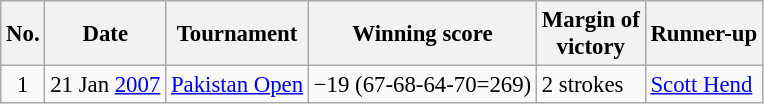<table class="wikitable" style="font-size:95%;">
<tr>
<th>No.</th>
<th>Date</th>
<th>Tournament</th>
<th>Winning score</th>
<th>Margin of<br>victory</th>
<th>Runner-up</th>
</tr>
<tr>
<td align=center>1</td>
<td align=right>21 Jan <a href='#'>2007</a></td>
<td><a href='#'>Pakistan Open</a></td>
<td>−19 (67-68-64-70=269)</td>
<td>2 strokes</td>
<td> <a href='#'>Scott Hend</a></td>
</tr>
</table>
